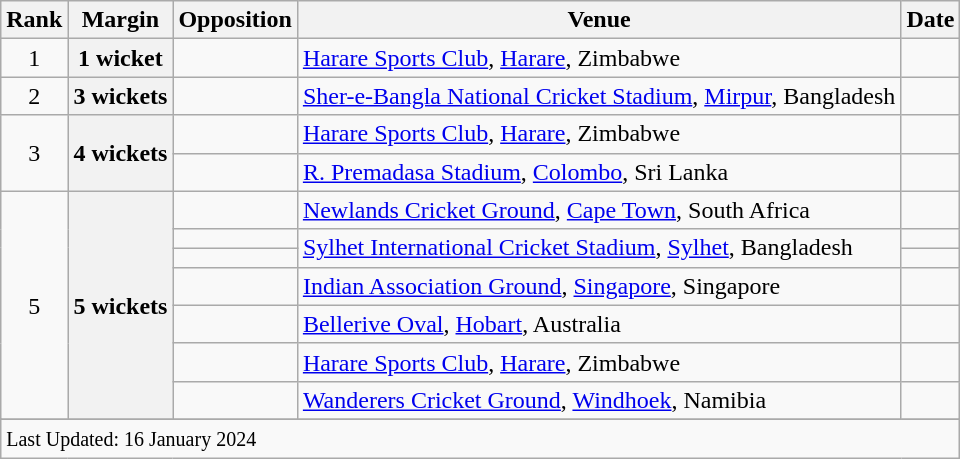<table class="wikitable sortable">
<tr>
<th scope=col>Rank</th>
<th scope=col>Margin</th>
<th scope=col>Opposition</th>
<th scope=col>Venue</th>
<th scope=col>Date</th>
</tr>
<tr>
<td align=center>1</td>
<th scope=row style=text-align:center>1 wicket</th>
<td></td>
<td><a href='#'>Harare Sports Club</a>, <a href='#'>Harare</a>, Zimbabwe</td>
<td></td>
</tr>
<tr>
<td align=center>2</td>
<th scope=row style=text-align:center>3 wickets</th>
<td></td>
<td><a href='#'>Sher-e-Bangla National Cricket Stadium</a>, <a href='#'>Mirpur</a>, Bangladesh</td>
<td></td>
</tr>
<tr>
<td align=center rowspan=2>3</td>
<th scope=row style=text-align:center rowspan=2>4 wickets</th>
<td></td>
<td><a href='#'>Harare Sports Club</a>, <a href='#'>Harare</a>, Zimbabwe</td>
<td></td>
</tr>
<tr>
<td></td>
<td><a href='#'>R. Premadasa Stadium</a>, <a href='#'>Colombo</a>, Sri Lanka</td>
<td></td>
</tr>
<tr>
<td align=center rowspan=7>5</td>
<th scope=row style=text-align:center rowspan=7>5 wickets</th>
<td></td>
<td><a href='#'>Newlands Cricket Ground</a>, <a href='#'>Cape Town</a>, South Africa</td>
<td></td>
</tr>
<tr>
<td></td>
<td rowspan=2><a href='#'>Sylhet International Cricket Stadium</a>, <a href='#'>Sylhet</a>, Bangladesh</td>
<td></td>
</tr>
<tr>
<td></td>
<td></td>
</tr>
<tr>
<td></td>
<td><a href='#'>Indian Association Ground</a>, <a href='#'>Singapore</a>, Singapore</td>
<td></td>
</tr>
<tr>
<td></td>
<td><a href='#'>Bellerive Oval</a>, <a href='#'>Hobart</a>, Australia</td>
<td></td>
</tr>
<tr>
<td></td>
<td><a href='#'>Harare Sports Club</a>, <a href='#'>Harare</a>, Zimbabwe</td>
<td></td>
</tr>
<tr>
<td></td>
<td><a href='#'>Wanderers Cricket Ground</a>, <a href='#'>Windhoek</a>, Namibia</td>
<td></td>
</tr>
<tr>
</tr>
<tr class=sortbottom>
<td colspan=6><small>Last Updated: 16 January 2024</small></td>
</tr>
</table>
